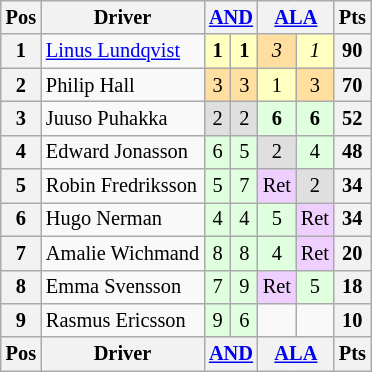<table class="wikitable" style="font-size: 85%; text-align:center">
<tr valign="top">
<th valign="middle">Pos</th>
<th valign="middle">Driver</th>
<th colspan=2><a href='#'>AND</a></th>
<th colspan=2><a href='#'>ALA</a></th>
<th valign="middle">Pts</th>
</tr>
<tr>
<th>1</th>
<td align=left> <a href='#'>Linus Lundqvist</a></td>
<td style="background:#ffffbf;"><strong>1</strong></td>
<td style="background:#ffffbf;"><strong>1</strong></td>
<td style="background:#ffdf9f;"><em>3</em></td>
<td style="background:#ffffbf;"><em>1</em></td>
<th>90</th>
</tr>
<tr>
<th>2</th>
<td align=left> Philip Hall</td>
<td style="background:#ffdf9f;">3</td>
<td style="background:#ffdf9f;">3</td>
<td style="background:#ffffbf;">1</td>
<td style="background:#ffdf9f;">3</td>
<th>70</th>
</tr>
<tr>
<th>3</th>
<td align=left> Juuso Puhakka</td>
<td style="background:#dfdfdf;">2</td>
<td style="background:#dfdfdf;">2</td>
<td style="background:#dfffdf;"><strong>6</strong></td>
<td style="background:#dfffdf;"><strong>6</strong></td>
<th>52</th>
</tr>
<tr>
<th>4</th>
<td align=left> Edward Jonasson</td>
<td style="background:#dfffdf;">6</td>
<td style="background:#dfffdf;">5</td>
<td style="background:#dfdfdf;">2</td>
<td style="background:#dfffdf;">4</td>
<th>48</th>
</tr>
<tr>
<th>5</th>
<td align=left> Robin Fredriksson</td>
<td style="background:#dfffdf;">5</td>
<td style="background:#dfffdf;">7</td>
<td style="background:#efcfff;">Ret</td>
<td style="background:#dfdfdf;">2</td>
<th>34</th>
</tr>
<tr>
<th>6</th>
<td align=left> Hugo Nerman</td>
<td style="background:#dfffdf;">4</td>
<td style="background:#dfffdf;">4</td>
<td style="background:#dfffdf;">5</td>
<td style="background:#efcfff;">Ret</td>
<th>34</th>
</tr>
<tr>
<th>7</th>
<td align=left> Amalie Wichmand</td>
<td style="background:#dfffdf;">8</td>
<td style="background:#dfffdf;">8</td>
<td style="background:#dfffdf;">4</td>
<td style="background:#efcfff;">Ret</td>
<th>20</th>
</tr>
<tr>
<th>8</th>
<td align=left> Emma Svensson</td>
<td style="background:#dfffdf;">7</td>
<td style="background:#dfffdf;">9</td>
<td style="background:#efcfff;">Ret</td>
<td style="background:#dfffdf;">5</td>
<th>18</th>
</tr>
<tr>
<th>9</th>
<td align=left> Rasmus Ericsson</td>
<td style="background:#dfffdf;">9</td>
<td style="background:#dfffdf;">6</td>
<td></td>
<td></td>
<th>10</th>
</tr>
<tr valign="top">
<th valign="middle">Pos</th>
<th valign="middle">Driver</th>
<th colspan=2><a href='#'>AND</a></th>
<th colspan=2><a href='#'>ALA</a></th>
<th valign="middle">Pts</th>
</tr>
</table>
